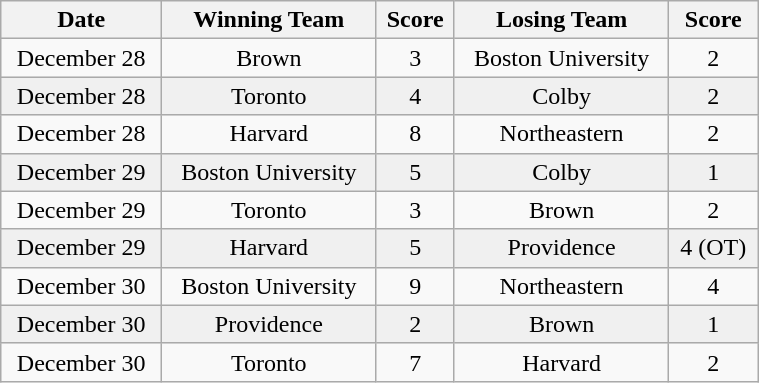<table class="wikitable sortable" style="text-align:center" cellpadding=2 cellspacing=2 width =40%>
<tr>
<th>Date</th>
<th>Winning Team</th>
<th>Score</th>
<th>Losing Team</th>
<th>Score</th>
</tr>
<tr>
<td>December 28</td>
<td>Brown</td>
<td>3</td>
<td>Boston University</td>
<td>2</td>
</tr>
<tr bgcolor=f0f0f0>
<td>December 28</td>
<td>Toronto</td>
<td>4</td>
<td>Colby</td>
<td>2</td>
</tr>
<tr>
<td>December 28</td>
<td>Harvard</td>
<td>8</td>
<td>Northeastern</td>
<td>2</td>
</tr>
<tr bgcolor=f0f0f0>
<td>December 29</td>
<td>Boston University</td>
<td>5</td>
<td>Colby</td>
<td>1</td>
</tr>
<tr>
<td>December 29</td>
<td>Toronto</td>
<td>3</td>
<td>Brown</td>
<td>2</td>
</tr>
<tr bgcolor=f0f0f0>
<td>December 29</td>
<td>Harvard</td>
<td>5</td>
<td>Providence</td>
<td>4 (OT)</td>
</tr>
<tr>
<td>December 30</td>
<td>Boston University</td>
<td>9</td>
<td>Northeastern</td>
<td>4</td>
</tr>
<tr bgcolor=f0f0f0>
<td>December 30</td>
<td>Providence</td>
<td>2</td>
<td>Brown</td>
<td>1</td>
</tr>
<tr>
<td>December 30</td>
<td>Toronto</td>
<td>7</td>
<td>Harvard</td>
<td>2</td>
</tr>
</table>
